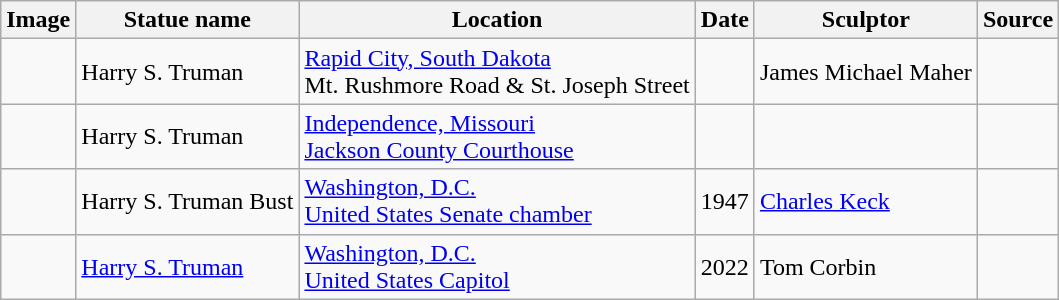<table class="wikitable sortable">
<tr>
<th scope="col" class="unsortable">Image</th>
<th scope="col">Statue name</th>
<th scope="col">Location</th>
<th scope="col">Date</th>
<th scope="col">Sculptor</th>
<th scope="col" class="unsortable">Source</th>
</tr>
<tr>
<td></td>
<td>Harry S. Truman</td>
<td><a href='#'>Rapid City, South Dakota</a><br>Mt. Rushmore Road & St. Joseph Street</td>
<td></td>
<td>James Michael Maher</td>
<td></td>
</tr>
<tr>
<td></td>
<td>Harry S. Truman</td>
<td><a href='#'>Independence, Missouri</a><br><a href='#'>Jackson County Courthouse</a></td>
<td></td>
<td></td>
<td></td>
</tr>
<tr>
<td></td>
<td>Harry S. Truman Bust</td>
<td><a href='#'>Washington, D.C.</a><br><a href='#'>United States Senate chamber</a></td>
<td>1947</td>
<td><a href='#'>Charles Keck</a></td>
<td></td>
</tr>
<tr>
<td></td>
<td><a href='#'>Harry S. Truman</a></td>
<td><a href='#'>Washington, D.C.</a><br><a href='#'>United States Capitol</a></td>
<td>2022</td>
<td>Tom Corbin</td>
<td></td>
</tr>
</table>
